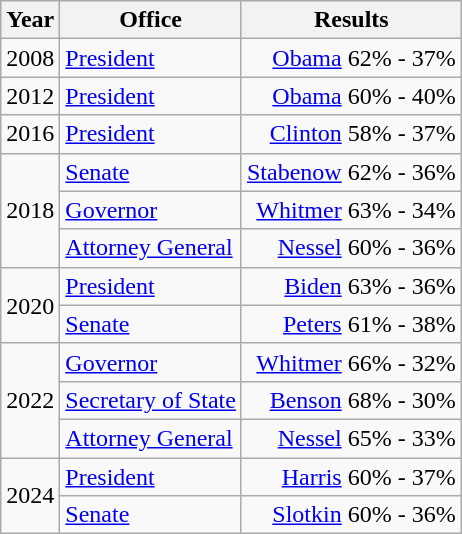<table class=wikitable>
<tr>
<th>Year</th>
<th>Office</th>
<th>Results</th>
</tr>
<tr>
<td>2008</td>
<td><a href='#'>President</a></td>
<td align="right" ><a href='#'>Obama</a> 62% - 37%</td>
</tr>
<tr>
<td>2012</td>
<td><a href='#'>President</a></td>
<td align="right" ><a href='#'>Obama</a> 60% - 40%</td>
</tr>
<tr>
<td>2016</td>
<td><a href='#'>President</a></td>
<td align="right" ><a href='#'>Clinton</a> 58% - 37%</td>
</tr>
<tr>
<td rowspan=3>2018</td>
<td><a href='#'>Senate</a></td>
<td align="right" ><a href='#'>Stabenow</a> 62% - 36%</td>
</tr>
<tr>
<td><a href='#'>Governor</a></td>
<td align="right" ><a href='#'>Whitmer</a> 63% - 34%</td>
</tr>
<tr>
<td><a href='#'>Attorney General</a></td>
<td align="right" ><a href='#'>Nessel</a> 60% - 36%</td>
</tr>
<tr>
<td rowspan=2>2020</td>
<td><a href='#'>President</a></td>
<td align="right" ><a href='#'>Biden</a> 63% - 36%</td>
</tr>
<tr>
<td><a href='#'>Senate</a></td>
<td align="right" ><a href='#'>Peters</a> 61% - 38%</td>
</tr>
<tr>
<td rowspan=3>2022</td>
<td><a href='#'>Governor</a></td>
<td align="right" ><a href='#'>Whitmer</a> 66% - 32%</td>
</tr>
<tr>
<td><a href='#'>Secretary of State</a></td>
<td align="right" ><a href='#'>Benson</a> 68% - 30%</td>
</tr>
<tr>
<td><a href='#'>Attorney General</a></td>
<td align="right" ><a href='#'>Nessel</a> 65% - 33%</td>
</tr>
<tr>
<td rowspan=2>2024</td>
<td><a href='#'>President</a></td>
<td align="right" ><a href='#'>Harris</a> 60% - 37%</td>
</tr>
<tr>
<td><a href='#'>Senate</a></td>
<td align="right" ><a href='#'>Slotkin</a> 60% - 36%</td>
</tr>
</table>
